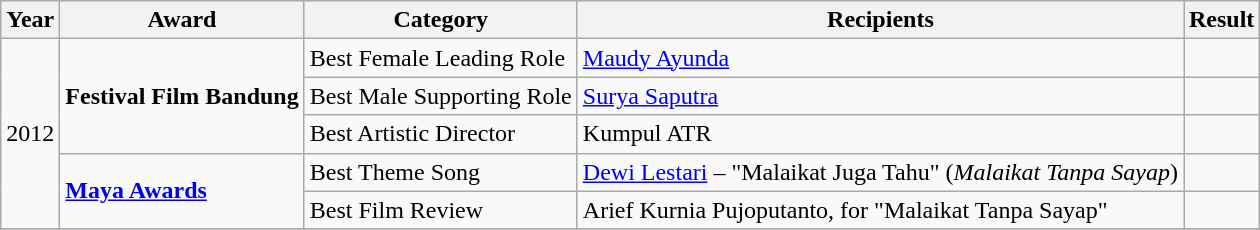<table class="wikitable">
<tr>
<th>Year</th>
<th>Award</th>
<th>Category</th>
<th>Recipients</th>
<th>Result</th>
</tr>
<tr>
<td rowspan= "5">2012</td>
<td rowspan= "3"><strong>Festival Film Bandung</strong></td>
<td>Best Female Leading Role</td>
<td><a href='#'>Maudy Ayunda</a></td>
<td></td>
</tr>
<tr>
<td>Best Male Supporting Role</td>
<td><a href='#'>Surya Saputra</a></td>
<td></td>
</tr>
<tr>
<td>Best Artistic Director</td>
<td>Kumpul ATR</td>
<td></td>
</tr>
<tr>
<td rowspan= "2"><strong><a href='#'>Maya Awards</a></strong></td>
<td>Best Theme Song</td>
<td><a href='#'>Dewi Lestari</a> – "Malaikat Juga Tahu" (<em>Malaikat Tanpa Sayap</em>)</td>
<td></td>
</tr>
<tr>
<td>Best Film Review</td>
<td>Arief Kurnia Pujoputanto, for "Malaikat Tanpa Sayap"</td>
<td></td>
</tr>
<tr>
</tr>
</table>
